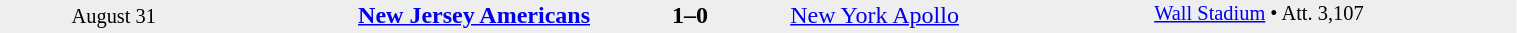<table style="width:80%; background:#eee;" cellspacing="0">
<tr>
<td rowspan="3" style="text-align:center; font-size:85%; width:15%;">August 31</td>
<td style="width:24%; text-align:right;"><strong><a href='#'>New Jersey Americans</a></strong></td>
<td style="text-align:center; width:13%;"><strong>1–0</strong></td>
<td width=24%><a href='#'>New York Apollo</a></td>
<td rowspan="3" style="font-size:85%; vertical-align:top;"><a href='#'>Wall Stadium</a> • Att. 3,107</td>
</tr>
<tr style=font-size:85%>
<td align=right valign=top></td>
<td valign=top></td>
<td align=left valign=top></td>
</tr>
</table>
